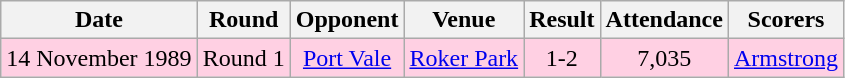<table class="wikitable sortable" style="font-size:100%; text-align:center">
<tr>
<th>Date</th>
<th>Round</th>
<th>Opponent</th>
<th>Venue</th>
<th>Result</th>
<th>Attendance</th>
<th>Scorers</th>
</tr>
<tr style="background-color: #ffd0e3;">
<td>14 November 1989</td>
<td>Round 1</td>
<td><a href='#'>Port Vale</a></td>
<td><a href='#'>Roker Park</a></td>
<td>1-2</td>
<td>7,035</td>
<td><a href='#'>Armstrong</a></td>
</tr>
</table>
